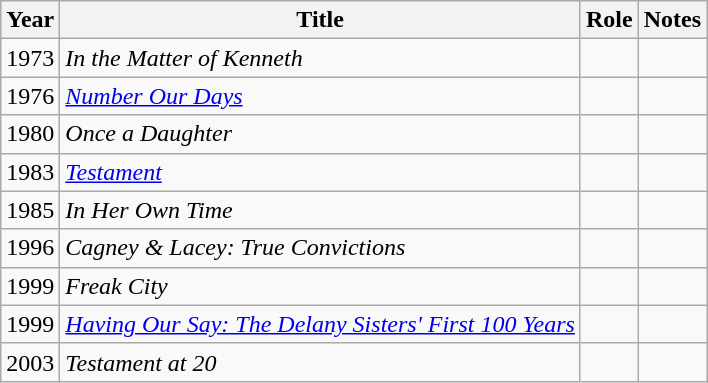<table class="wikitable">
<tr>
<th>Year</th>
<th>Title</th>
<th>Role</th>
<th>Notes</th>
</tr>
<tr>
<td>1973</td>
<td><em>In the Matter of Kenneth</em></td>
<td></td>
<td></td>
</tr>
<tr>
<td>1976</td>
<td><em><a href='#'>Number Our Days</a></em></td>
<td></td>
<td></td>
</tr>
<tr>
<td>1980</td>
<td><em>Once a Daughter</em></td>
<td></td>
<td></td>
</tr>
<tr>
<td>1983</td>
<td><em><a href='#'>Testament</a></em></td>
<td></td>
<td></td>
</tr>
<tr>
<td>1985</td>
<td><em>In Her Own Time</em></td>
<td></td>
<td></td>
</tr>
<tr>
<td>1996</td>
<td><em>Cagney & Lacey: True Convictions</em></td>
<td></td>
<td></td>
</tr>
<tr>
<td>1999</td>
<td><em>Freak City</em></td>
<td></td>
<td></td>
</tr>
<tr>
<td>1999</td>
<td><em><a href='#'>Having Our Say: The Delany Sisters' First 100 Years</a></em></td>
<td></td>
<td></td>
</tr>
<tr>
<td>2003</td>
<td><em>Testament at 20</em></td>
<td></td>
<td></td>
</tr>
</table>
